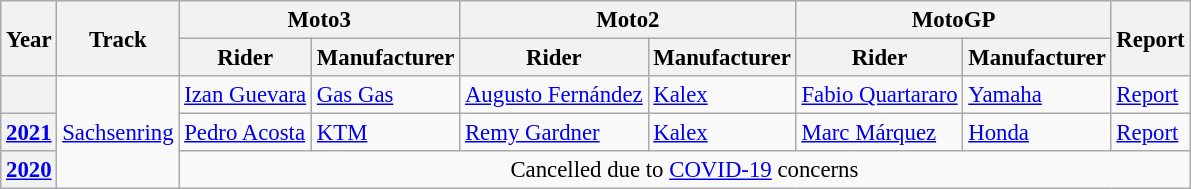<table class="wikitable" style="font-size: 95%;">
<tr>
<th rowspan=2>Year</th>
<th rowspan=2>Track</th>
<th colspan=2>Moto3</th>
<th colspan=2>Moto2</th>
<th colspan=2>MotoGP</th>
<th rowspan=2>Report</th>
</tr>
<tr>
<th>Rider</th>
<th>Manufacturer</th>
<th>Rider</th>
<th>Manufacturer</th>
<th>Rider</th>
<th>Manufacturer</th>
</tr>
<tr>
<th></th>
<td rowspan="3"><a href='#'>Sachsenring</a></td>
<td> <a href='#'>Izan Guevara</a></td>
<td><a href='#'>Gas Gas</a></td>
<td> <a href='#'>Augusto Fernández</a></td>
<td><a href='#'>Kalex</a></td>
<td> <a href='#'>Fabio Quartararo</a></td>
<td><a href='#'>Yamaha</a></td>
<td><a href='#'>Report</a></td>
</tr>
<tr>
<th><a href='#'>2021</a></th>
<td> <a href='#'>Pedro Acosta</a></td>
<td><a href='#'>KTM</a></td>
<td> <a href='#'>Remy Gardner</a></td>
<td><a href='#'>Kalex</a></td>
<td> <a href='#'>Marc Márquez</a></td>
<td><a href='#'>Honda</a></td>
<td><a href='#'>Report</a></td>
</tr>
<tr>
<th><a href='#'>2020</a></th>
<td align=center colspan=7>Cancelled due to <a href='#'>COVID-19</a> concerns</td>
</tr>
</table>
